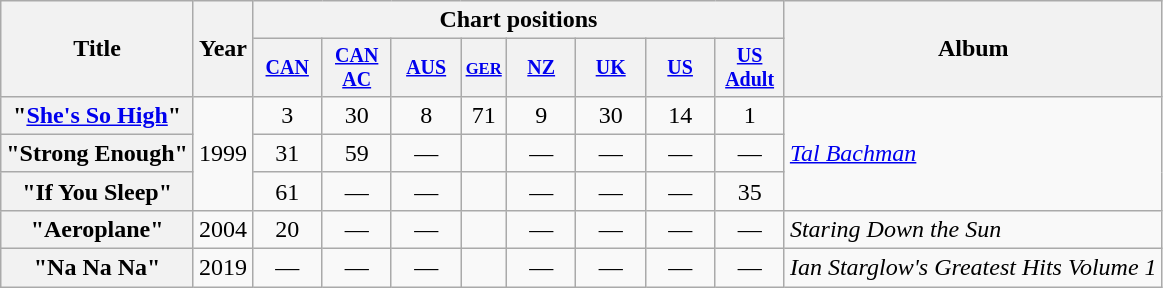<table class="wikitable plainrowheaders">
<tr>
<th rowspan="2">Title</th>
<th rowspan="2">Year</th>
<th colspan="8">Chart positions</th>
<th rowspan="2">Album</th>
</tr>
<tr style="font-size:smaller;">
<th width=40><a href='#'>CAN</a></th>
<th width=40><a href='#'>CAN AC</a></th>
<th width=40><a href='#'>AUS</a><br></th>
<th><small><a href='#'>GER</a></small><br></th>
<th width=40><a href='#'>NZ</a><br></th>
<th width=40><a href='#'>UK</a><br></th>
<th width=40><a href='#'>US</a><br></th>
<th width=40><a href='#'>US Adult</a><br></th>
</tr>
<tr>
<th scope="row">"<a href='#'>She's So High</a>"</th>
<td rowspan="3">1999</td>
<td style="text-align:center;">3</td>
<td style="text-align:center;">30</td>
<td style="text-align:center;">8</td>
<td style="text-align:center;">71</td>
<td style="text-align:center;">9</td>
<td style="text-align:center;">30</td>
<td style="text-align:center;">14</td>
<td style="text-align:center;">1</td>
<td rowspan=3><a href='#'><em>Tal Bachman</em></a></td>
</tr>
<tr>
<th scope="row">"Strong Enough"</th>
<td style="text-align:center;">31</td>
<td style="text-align:center;">59</td>
<td style="text-align:center;">—</td>
<td></td>
<td style="text-align:center;">—</td>
<td style="text-align:center;">—</td>
<td style="text-align:center;">—</td>
<td style="text-align:center;">—</td>
</tr>
<tr>
<th scope="row">"If You Sleep"</th>
<td style="text-align:center;">61</td>
<td style="text-align:center;">—</td>
<td style="text-align:center;">—</td>
<td></td>
<td style="text-align:center;">—</td>
<td style="text-align:center;">—</td>
<td style="text-align:center;">—</td>
<td style="text-align:center;">35</td>
</tr>
<tr>
<th scope="row">"Aeroplane"</th>
<td>2004</td>
<td style="text-align:center;">20</td>
<td style="text-align:center;">—</td>
<td style="text-align:center;">—</td>
<td></td>
<td style="text-align:center;">—</td>
<td style="text-align:center;">—</td>
<td style="text-align:center;">—</td>
<td style="text-align:center;">—</td>
<td><em>Staring Down the Sun</em></td>
</tr>
<tr>
<th scope="row">"Na Na Na"</th>
<td>2019</td>
<td style="text-align:center;">—</td>
<td style="text-align:center;">—</td>
<td style="text-align:center;">—</td>
<td></td>
<td style="text-align:center;">—</td>
<td style="text-align:center;">—</td>
<td style="text-align:center;">—</td>
<td style="text-align:center;">—</td>
<td><em>Ian Starglow's Greatest Hits Volume 1</em></td>
</tr>
</table>
